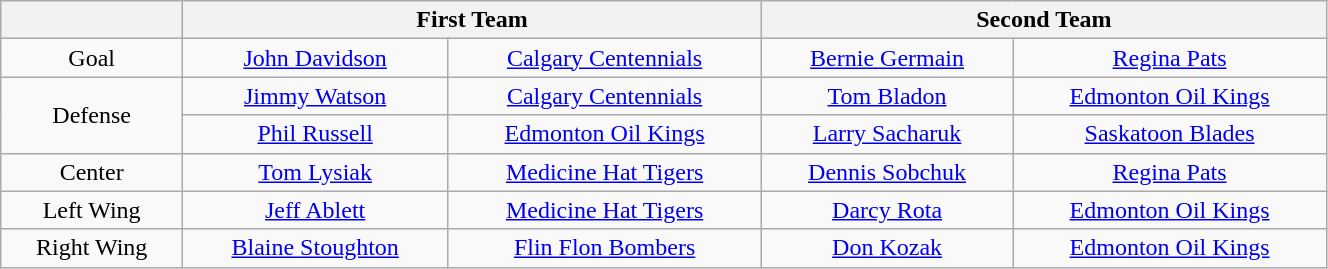<table class="wikitable" style="text-align:center;" width="70%">
<tr>
<th></th>
<th colspan="2">First Team</th>
<th colspan="2">Second Team</th>
</tr>
<tr>
<td>Goal</td>
<td><a href='#'>John Davidson</a></td>
<td><a href='#'>Calgary Centennials</a></td>
<td><a href='#'>Bernie Germain</a></td>
<td><a href='#'>Regina Pats</a></td>
</tr>
<tr>
<td rowspan="2">Defense</td>
<td><a href='#'>Jimmy Watson</a></td>
<td><a href='#'>Calgary Centennials</a></td>
<td><a href='#'>Tom Bladon</a></td>
<td><a href='#'>Edmonton Oil Kings</a></td>
</tr>
<tr>
<td><a href='#'>Phil Russell</a></td>
<td><a href='#'>Edmonton Oil Kings</a></td>
<td><a href='#'>Larry Sacharuk</a></td>
<td><a href='#'>Saskatoon Blades</a></td>
</tr>
<tr>
<td>Center</td>
<td><a href='#'>Tom Lysiak</a></td>
<td><a href='#'>Medicine Hat Tigers</a></td>
<td><a href='#'>Dennis Sobchuk</a></td>
<td><a href='#'>Regina Pats</a></td>
</tr>
<tr>
<td>Left Wing</td>
<td><a href='#'>Jeff Ablett</a></td>
<td><a href='#'>Medicine Hat Tigers</a></td>
<td><a href='#'>Darcy Rota</a></td>
<td><a href='#'>Edmonton Oil Kings</a></td>
</tr>
<tr>
<td>Right Wing</td>
<td><a href='#'>Blaine Stoughton</a></td>
<td><a href='#'>Flin Flon Bombers</a></td>
<td><a href='#'>Don Kozak</a></td>
<td><a href='#'>Edmonton Oil Kings</a></td>
</tr>
</table>
